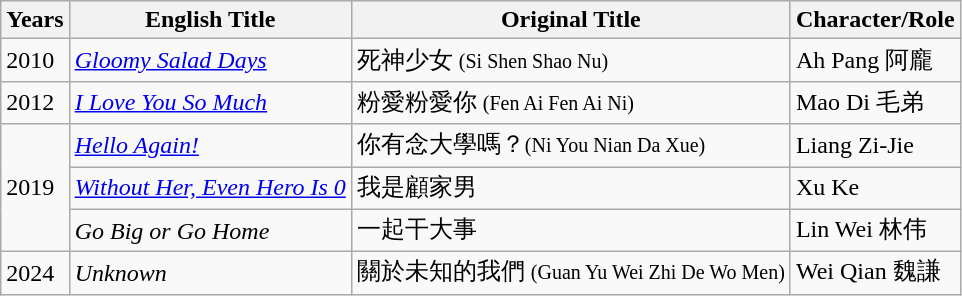<table class="wikitable">
<tr>
<th>Years</th>
<th>English Title</th>
<th>Original Title</th>
<th>Character/Role</th>
</tr>
<tr>
<td>2010</td>
<td><em><a href='#'>Gloomy Salad Days</a></em></td>
<td>死神少女 <small>(Si Shen Shao Nu)</small></td>
<td>Ah Pang 阿龐</td>
</tr>
<tr>
<td>2012</td>
<td><em><a href='#'>I Love You So Much</a></em></td>
<td>粉愛粉愛你 <small>(Fen Ai Fen Ai Ni)</small></td>
<td>Mao Di 毛弟</td>
</tr>
<tr>
<td rowspan="3">2019</td>
<td><em><a href='#'>Hello Again!</a></em></td>
<td>你有念大學嗎？<small>(Ni You Nian Da Xue)</small></td>
<td>Liang Zi-Jie</td>
</tr>
<tr>
<td><em><a href='#'>Without Her, Even Hero Is 0</a></em></td>
<td>我是顧家男</td>
<td>Xu Ke</td>
</tr>
<tr>
<td><em>Go Big or Go Home</em></td>
<td>一起干大事</td>
<td>Lin Wei 林伟</td>
</tr>
<tr>
<td>2024</td>
<td><em>Unknown</em></td>
<td>關於未知的我們 <small>(Guan Yu Wei Zhi De Wo Men)</small></td>
<td>Wei Qian 魏謙</td>
</tr>
</table>
